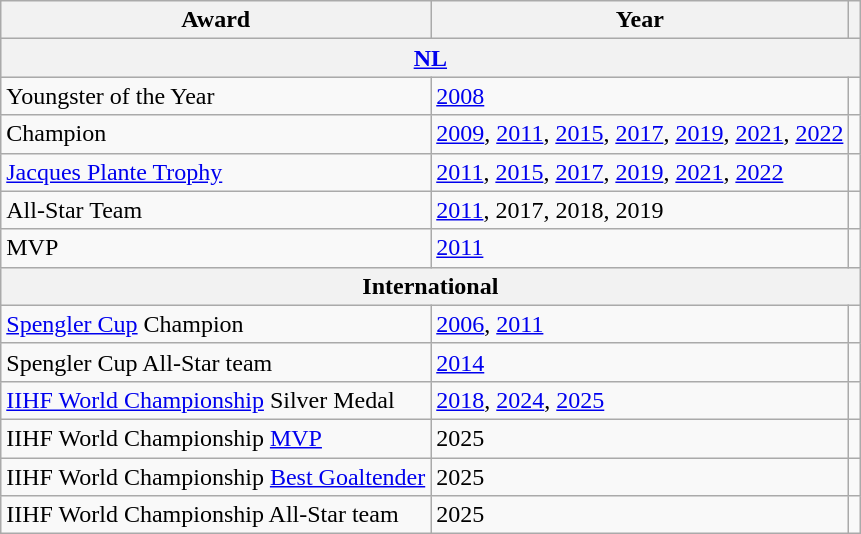<table class="wikitable">
<tr>
<th>Award</th>
<th>Year</th>
<th></th>
</tr>
<tr ALIGN="center" bgcolor="#e0e0e0">
<th colspan="3"><a href='#'>NL</a></th>
</tr>
<tr>
<td>Youngster of the Year</td>
<td><a href='#'>2008</a></td>
<td></td>
</tr>
<tr>
<td>Champion</td>
<td><a href='#'>2009</a>, <a href='#'>2011</a>, <a href='#'>2015</a>, <a href='#'>2017</a>, <a href='#'>2019</a>, <a href='#'>2021</a>, <a href='#'>2022</a></td>
<td></td>
</tr>
<tr>
<td><a href='#'>Jacques Plante Trophy</a></td>
<td><a href='#'>2011</a>, <a href='#'>2015</a>, <a href='#'>2017</a>, <a href='#'>2019</a>, <a href='#'>2021</a>, <a href='#'>2022</a></td>
<td></td>
</tr>
<tr>
<td>All-Star Team</td>
<td><a href='#'>2011</a>, 2017, 2018, 2019</td>
<td></td>
</tr>
<tr>
<td>MVP</td>
<td><a href='#'>2011</a></td>
<td></td>
</tr>
<tr>
<th colspan="3">International</th>
</tr>
<tr>
<td><a href='#'>Spengler Cup</a> Champion</td>
<td><a href='#'>2006</a>, <a href='#'>2011</a></td>
<td></td>
</tr>
<tr>
<td>Spengler Cup All-Star team</td>
<td><a href='#'>2014</a></td>
<td></td>
</tr>
<tr>
<td><a href='#'>IIHF World Championship</a> Silver Medal</td>
<td><a href='#'>2018</a>, <a href='#'>2024</a>, <a href='#'>2025</a></td>
<td></td>
</tr>
<tr>
<td>IIHF World Championship <a href='#'>MVP</a></td>
<td>2025</td>
<td></td>
</tr>
<tr>
<td>IIHF World Championship <a href='#'>Best Goaltender</a></td>
<td>2025</td>
<td></td>
</tr>
<tr>
<td>IIHF World Championship All-Star team</td>
<td>2025</td>
<td></td>
</tr>
</table>
